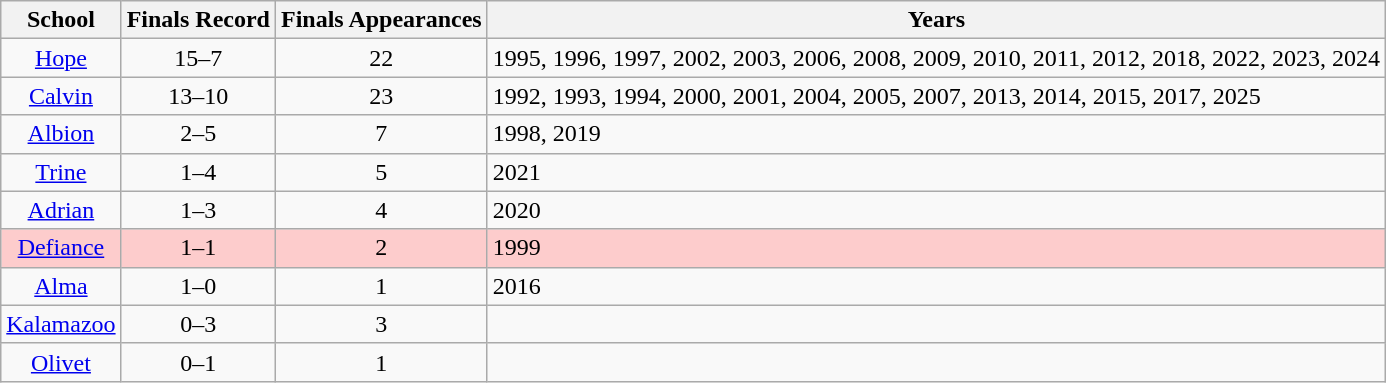<table class="wikitable sortable" style="text-align:center;">
<tr>
<th>School</th>
<th>Finals Record</th>
<th>Finals Appearances</th>
<th class=unsortable>Years</th>
</tr>
<tr>
<td><a href='#'>Hope</a></td>
<td>15–7</td>
<td>22</td>
<td align=left>1995, 1996, 1997, 2002, 2003, 2006, 2008, 2009, 2010, 2011, 2012, 2018, 2022, 2023, 2024</td>
</tr>
<tr>
<td><a href='#'>Calvin</a></td>
<td>13–10</td>
<td>23</td>
<td align=left>1992, 1993, 1994, 2000, 2001, 2004, 2005, 2007, 2013, 2014, 2015, 2017, 2025</td>
</tr>
<tr>
<td><a href='#'>Albion</a></td>
<td>2–5</td>
<td>7</td>
<td align=left>1998, 2019</td>
</tr>
<tr>
<td><a href='#'>Trine</a></td>
<td>1–4</td>
<td>5</td>
<td align=left>2021</td>
</tr>
<tr>
<td><a href='#'>Adrian</a></td>
<td>1–3</td>
<td>4</td>
<td align=left>2020</td>
</tr>
<tr bgcolor=#fdcccc>
<td><a href='#'>Defiance</a></td>
<td>1–1</td>
<td>2</td>
<td align=left>1999</td>
</tr>
<tr>
<td><a href='#'>Alma</a></td>
<td>1–0</td>
<td>1</td>
<td align=left>2016</td>
</tr>
<tr>
<td><a href='#'>Kalamazoo</a></td>
<td>0–3</td>
<td>3</td>
<td align=left></td>
</tr>
<tr>
<td><a href='#'>Olivet</a></td>
<td>0–1</td>
<td>1</td>
<td align=left></td>
</tr>
</table>
